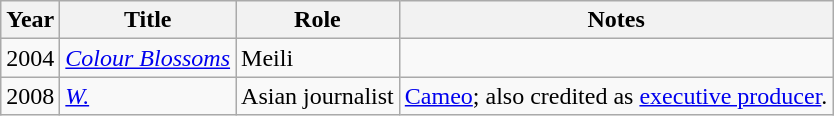<table class="wikitable">
<tr>
<th>Year</th>
<th>Title</th>
<th>Role</th>
<th>Notes</th>
</tr>
<tr>
<td>2004</td>
<td><em><a href='#'>Colour Blossoms</a></em></td>
<td>Meili</td>
<td></td>
</tr>
<tr>
<td>2008</td>
<td><em><a href='#'>W.</a></em></td>
<td>Asian journalist</td>
<td><a href='#'>Cameo</a>; also credited as <a href='#'>executive producer</a>.</td>
</tr>
</table>
